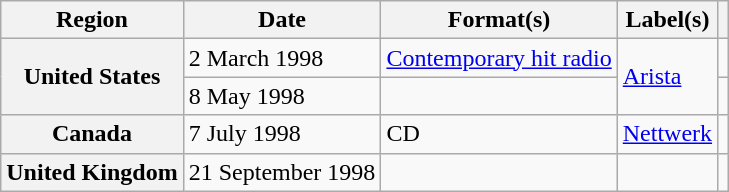<table class="wikitable plainrowheaders">
<tr>
<th scope="col">Region</th>
<th scope="col">Date</th>
<th scope="col">Format(s)</th>
<th scope="col">Label(s)</th>
<th scope="col"></th>
</tr>
<tr>
<th scope="row" rowspan="2">United States</th>
<td>2 March 1998</td>
<td><a href='#'>Contemporary hit radio</a></td>
<td rowspan="2"><a href='#'>Arista</a></td>
<td></td>
</tr>
<tr>
<td>8 May 1998</td>
<td></td>
<td></td>
</tr>
<tr>
<th scope="row">Canada</th>
<td>7 July 1998</td>
<td>CD</td>
<td><a href='#'>Nettwerk</a></td>
<td></td>
</tr>
<tr>
<th scope="row">United Kingdom</th>
<td>21 September 1998</td>
<td></td>
<td></td>
<td></td>
</tr>
</table>
